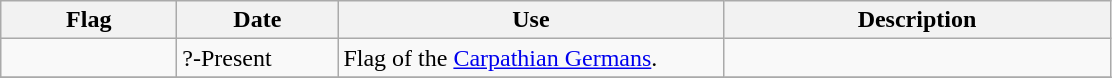<table class="wikitable">
<tr>
<th style="width:110px;">Flag</th>
<th style="width:100px;">Date</th>
<th style="width:250px;">Use</th>
<th style="width:250px;">Description</th>
</tr>
<tr>
<td></td>
<td>?-Present</td>
<td>Flag of the <a href='#'>Carpathian Germans</a>.</td>
<td></td>
</tr>
<tr>
</tr>
</table>
